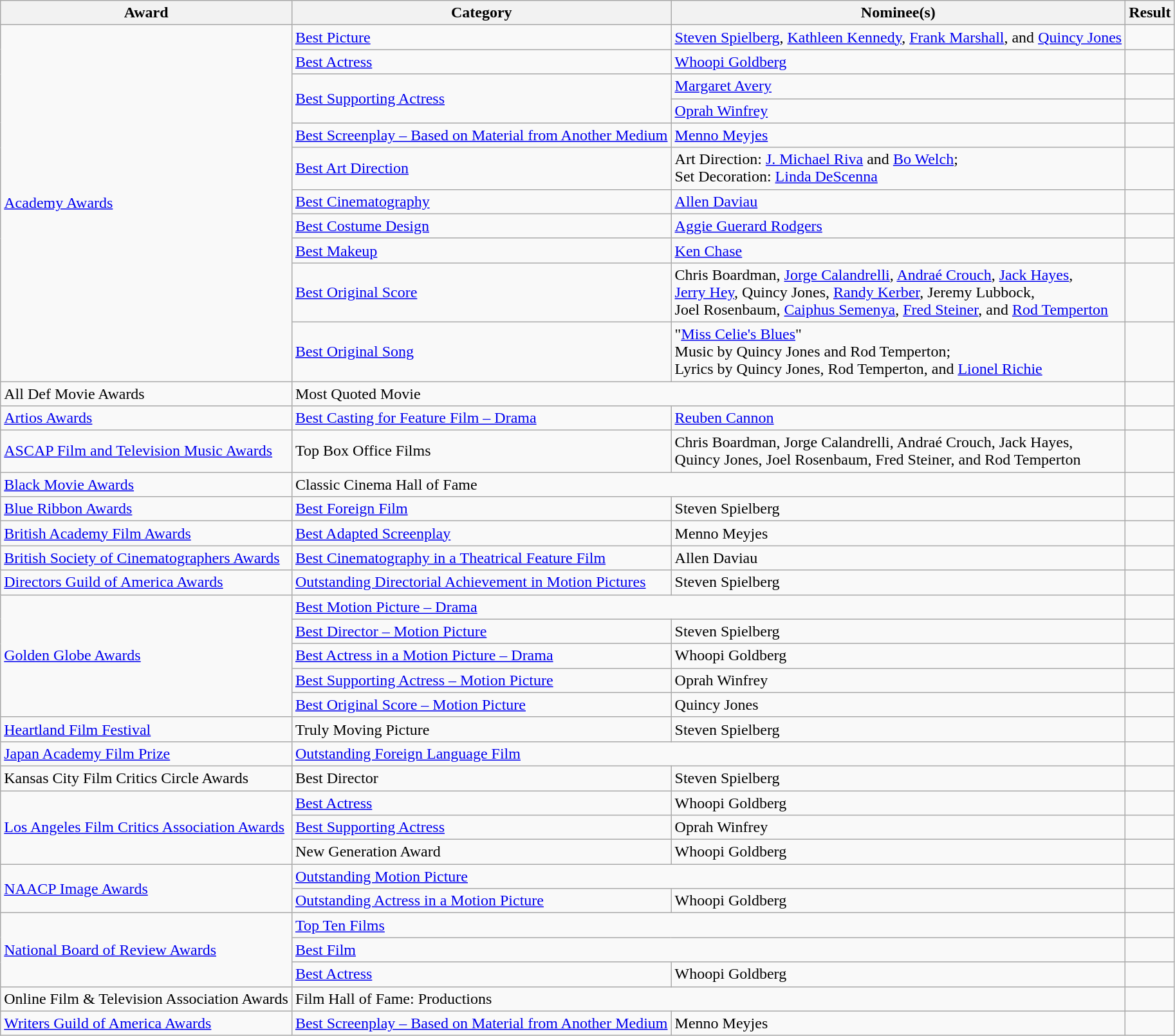<table class="wikitable plainrowheaders">
<tr>
<th>Award</th>
<th>Category</th>
<th>Nominee(s)</th>
<th>Result</th>
</tr>
<tr>
<td rowspan="11"><a href='#'>Academy Awards</a></td>
<td><a href='#'>Best Picture</a></td>
<td><a href='#'>Steven Spielberg</a>, <a href='#'>Kathleen Kennedy</a>, <a href='#'>Frank Marshall</a>, and <a href='#'>Quincy Jones</a></td>
<td></td>
</tr>
<tr>
<td><a href='#'>Best Actress</a></td>
<td><a href='#'>Whoopi Goldberg</a></td>
<td></td>
</tr>
<tr>
<td rowspan="2"><a href='#'>Best Supporting Actress</a></td>
<td><a href='#'>Margaret Avery</a></td>
<td></td>
</tr>
<tr>
<td><a href='#'>Oprah Winfrey</a></td>
<td></td>
</tr>
<tr>
<td><a href='#'>Best Screenplay – Based on Material from Another Medium</a></td>
<td><a href='#'>Menno Meyjes</a></td>
<td></td>
</tr>
<tr>
<td><a href='#'>Best Art Direction</a></td>
<td>Art Direction: <a href='#'>J. Michael Riva</a> and <a href='#'>Bo Welch</a>; <br> Set Decoration: <a href='#'>Linda DeScenna</a></td>
<td></td>
</tr>
<tr>
<td><a href='#'>Best Cinematography</a></td>
<td><a href='#'>Allen Daviau</a></td>
<td></td>
</tr>
<tr>
<td><a href='#'>Best Costume Design</a></td>
<td><a href='#'>Aggie Guerard Rodgers</a></td>
<td></td>
</tr>
<tr>
<td><a href='#'>Best Makeup</a></td>
<td><a href='#'>Ken Chase</a></td>
<td></td>
</tr>
<tr>
<td><a href='#'>Best Original Score</a></td>
<td>Chris Boardman, <a href='#'>Jorge Calandrelli</a>, <a href='#'>Andraé Crouch</a>, <a href='#'>Jack Hayes</a>, <br> <a href='#'>Jerry Hey</a>, Quincy Jones, <a href='#'>Randy Kerber</a>, Jeremy Lubbock, <br> Joel Rosenbaum, <a href='#'>Caiphus Semenya</a>, <a href='#'>Fred Steiner</a>, and <a href='#'>Rod Temperton</a></td>
<td></td>
</tr>
<tr>
<td><a href='#'>Best Original Song</a></td>
<td>"<a href='#'>Miss Celie's Blues</a>" <br> Music by Quincy Jones and Rod Temperton; <br> Lyrics by Quincy Jones, Rod Temperton, and <a href='#'>Lionel Richie</a></td>
<td></td>
</tr>
<tr>
<td>All Def Movie Awards</td>
<td colspan="2">Most Quoted Movie</td>
<td></td>
</tr>
<tr>
<td><a href='#'>Artios Awards</a></td>
<td><a href='#'>Best Casting for Feature Film – Drama</a></td>
<td><a href='#'>Reuben Cannon</a></td>
<td></td>
</tr>
<tr>
<td><a href='#'>ASCAP Film and Television Music Awards</a></td>
<td>Top Box Office Films</td>
<td>Chris Boardman, Jorge Calandrelli, Andraé Crouch, Jack Hayes, <br> Quincy Jones, Joel Rosenbaum, Fred Steiner, and Rod Temperton</td>
<td></td>
</tr>
<tr>
<td><a href='#'>Black Movie Awards</a></td>
<td colspan="2">Classic Cinema Hall of Fame</td>
<td></td>
</tr>
<tr>
<td><a href='#'>Blue Ribbon Awards</a></td>
<td><a href='#'>Best Foreign Film</a></td>
<td>Steven Spielberg</td>
<td></td>
</tr>
<tr>
<td><a href='#'>British Academy Film Awards</a></td>
<td><a href='#'>Best Adapted Screenplay</a></td>
<td>Menno Meyjes</td>
<td></td>
</tr>
<tr>
<td><a href='#'>British Society of Cinematographers Awards</a></td>
<td><a href='#'>Best Cinematography in a Theatrical Feature Film</a></td>
<td>Allen Daviau</td>
<td></td>
</tr>
<tr>
<td><a href='#'>Directors Guild of America Awards</a></td>
<td><a href='#'>Outstanding Directorial Achievement in Motion Pictures</a></td>
<td>Steven Spielberg</td>
<td></td>
</tr>
<tr>
<td rowspan="5"><a href='#'>Golden Globe Awards</a></td>
<td colspan="2"><a href='#'>Best Motion Picture – Drama</a></td>
<td></td>
</tr>
<tr>
<td><a href='#'>Best Director – Motion Picture</a></td>
<td>Steven Spielberg</td>
<td></td>
</tr>
<tr>
<td><a href='#'>Best Actress in a Motion Picture – Drama</a></td>
<td>Whoopi Goldberg</td>
<td></td>
</tr>
<tr>
<td><a href='#'>Best Supporting Actress – Motion Picture</a></td>
<td>Oprah Winfrey</td>
<td></td>
</tr>
<tr>
<td><a href='#'>Best Original Score – Motion Picture</a></td>
<td>Quincy Jones</td>
<td></td>
</tr>
<tr>
<td><a href='#'>Heartland Film Festival</a></td>
<td>Truly Moving Picture</td>
<td>Steven Spielberg</td>
<td></td>
</tr>
<tr>
<td><a href='#'>Japan Academy Film Prize</a></td>
<td colspan="2"><a href='#'>Outstanding Foreign Language Film</a></td>
<td></td>
</tr>
<tr>
<td>Kansas City Film Critics Circle Awards</td>
<td>Best Director</td>
<td>Steven Spielberg</td>
<td></td>
</tr>
<tr>
<td rowspan="3"><a href='#'>Los Angeles Film Critics Association Awards</a></td>
<td><a href='#'>Best Actress</a></td>
<td>Whoopi Goldberg</td>
<td></td>
</tr>
<tr>
<td><a href='#'>Best Supporting Actress</a></td>
<td>Oprah Winfrey</td>
<td></td>
</tr>
<tr>
<td>New Generation Award</td>
<td>Whoopi Goldberg</td>
<td></td>
</tr>
<tr>
<td rowspan="2"><a href='#'>NAACP Image Awards</a></td>
<td colspan="2"><a href='#'>Outstanding Motion Picture</a></td>
<td></td>
</tr>
<tr>
<td><a href='#'>Outstanding Actress in a Motion Picture</a></td>
<td>Whoopi Goldberg</td>
<td></td>
</tr>
<tr>
<td rowspan="3"><a href='#'>National Board of Review Awards</a></td>
<td colspan="2"><a href='#'>Top Ten Films</a></td>
<td></td>
</tr>
<tr>
<td colspan="2"><a href='#'>Best Film</a></td>
<td></td>
</tr>
<tr>
<td><a href='#'>Best Actress</a></td>
<td>Whoopi Goldberg</td>
<td></td>
</tr>
<tr>
<td>Online Film & Television Association Awards</td>
<td colspan="2">Film Hall of Fame: Productions</td>
<td></td>
</tr>
<tr>
<td><a href='#'>Writers Guild of America Awards</a></td>
<td><a href='#'>Best Screenplay – Based on Material from Another Medium</a></td>
<td>Menno Meyjes</td>
<td></td>
</tr>
</table>
